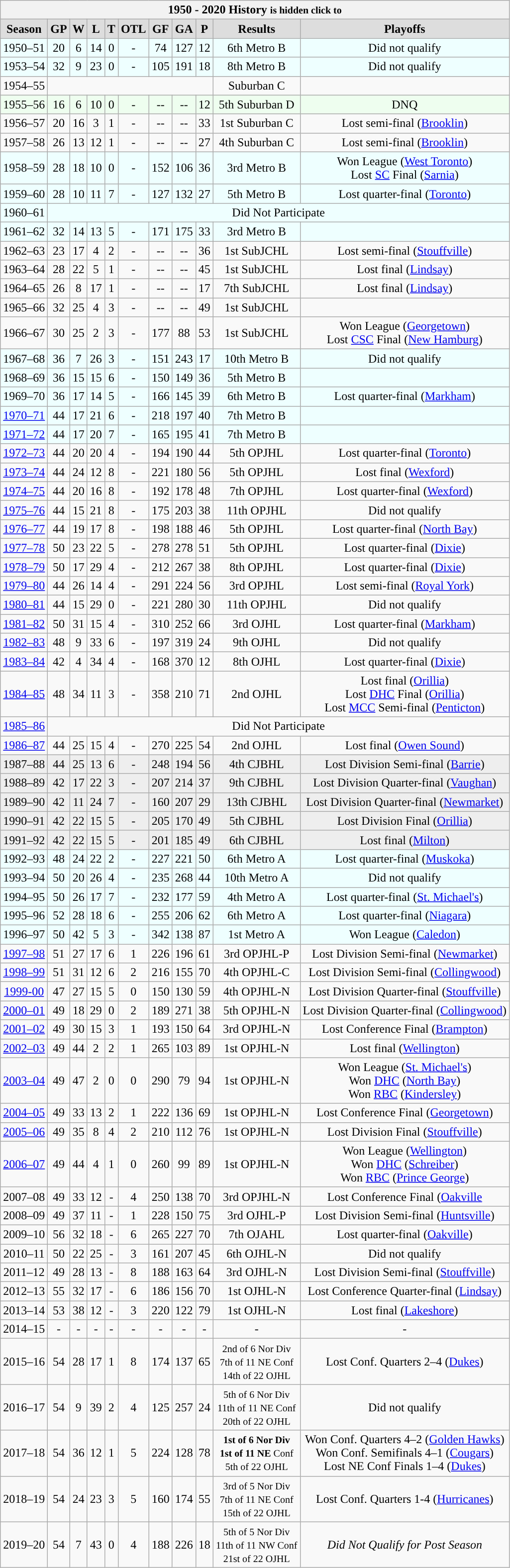<table class="wikitable collapsible collapsed" style="text-align:center;">
<tr>
<th colspan=12 bgcolor="#822433" text_color=white><strong>1950 - 2020 History</strong> <small>is hidden click to </small></th>
</tr>
<tr align="center"  bgcolor="#dddddd">
<td><strong>Season</strong></td>
<td><strong>GP</strong></td>
<td><strong>W</strong></td>
<td><strong>L</strong></td>
<td><strong>T</strong></td>
<td><strong>OTL</strong></td>
<td><strong>GF</strong></td>
<td><strong>GA</strong></td>
<td><strong>P</strong></td>
<td><strong>Results</strong></td>
<td><strong>Playoffs</strong></td>
</tr>
<tr align="center" bgcolor="#EEFFFF">
<td>1950–51</td>
<td>20</td>
<td>6</td>
<td>14</td>
<td>0</td>
<td>-</td>
<td>74</td>
<td>127</td>
<td>12</td>
<td>6th Metro B</td>
<td>Did not qualify</td>
</tr>
<tr align="center" bgcolor="#EEFFFF">
<td>1953–54</td>
<td>32</td>
<td>9</td>
<td>23</td>
<td>0</td>
<td>-</td>
<td>105</td>
<td>191</td>
<td>18</td>
<td>8th Metro B</td>
<td>Did not qualify</td>
</tr>
<tr align="center">
<td>1954–55</td>
<td colspan="8"></td>
<td>Suburban C</td>
<td></td>
</tr>
<tr align="center" bgcolor="#EEFEEF">
<td>1955–56</td>
<td>16</td>
<td>6</td>
<td>10</td>
<td>0</td>
<td>-</td>
<td>--</td>
<td>--</td>
<td>12</td>
<td>5th Suburban D</td>
<td>DNQ</td>
</tr>
<tr align="center">
<td>1956–57</td>
<td>20</td>
<td>16</td>
<td>3</td>
<td>1</td>
<td>-</td>
<td>--</td>
<td>--</td>
<td>33</td>
<td>1st Suburban C</td>
<td>Lost semi-final (<a href='#'>Brooklin</a>)</td>
</tr>
<tr align="center">
<td>1957–58</td>
<td>26</td>
<td>13</td>
<td>12</td>
<td>1</td>
<td>-</td>
<td>--</td>
<td>--</td>
<td>27</td>
<td>4th Suburban C</td>
<td>Lost semi-final (<a href='#'>Brooklin</a>)</td>
</tr>
<tr align="center" bgcolor="#EEFFFF">
<td>1958–59</td>
<td>28</td>
<td>18</td>
<td>10</td>
<td>0</td>
<td>-</td>
<td>152</td>
<td>106</td>
<td>36</td>
<td>3rd Metro B</td>
<td>Won League (<a href='#'>West Toronto</a>)<br>Lost <a href='#'>SC</a> Final (<a href='#'>Sarnia</a>)</td>
</tr>
<tr align="center" bgcolor="#EEFFFF">
<td>1959–60</td>
<td>28</td>
<td>10</td>
<td>11</td>
<td>7</td>
<td>-</td>
<td>127</td>
<td>132</td>
<td>27</td>
<td>5th Metro B</td>
<td>Lost quarter-final (<a href='#'>Toronto</a>)</td>
</tr>
<tr align="center" bgcolor="#EEFFFF">
<td>1960–61</td>
<td colspan="11">Did Not Participate</td>
</tr>
<tr align="center" bgcolor="#EEFFFF">
<td>1961–62</td>
<td>32</td>
<td>14</td>
<td>13</td>
<td>5</td>
<td>-</td>
<td>171</td>
<td>175</td>
<td>33</td>
<td>3rd Metro B</td>
<td></td>
</tr>
<tr align="center">
<td>1962–63</td>
<td>23</td>
<td>17</td>
<td>4</td>
<td>2</td>
<td>-</td>
<td>--</td>
<td>--</td>
<td>36</td>
<td>1st SubJCHL</td>
<td>Lost semi-final (<a href='#'>Stouffville</a>)</td>
</tr>
<tr align="center">
<td>1963–64</td>
<td>28</td>
<td>22</td>
<td>5</td>
<td>1</td>
<td>-</td>
<td>--</td>
<td>--</td>
<td>45</td>
<td>1st SubJCHL</td>
<td>Lost final (<a href='#'>Lindsay</a>)</td>
</tr>
<tr align="center">
<td>1964–65</td>
<td>26</td>
<td>8</td>
<td>17</td>
<td>1</td>
<td>-</td>
<td>--</td>
<td>--</td>
<td>17</td>
<td>7th SubJCHL</td>
<td>Lost final (<a href='#'>Lindsay</a>)</td>
</tr>
<tr align="center">
<td>1965–66</td>
<td>32</td>
<td>25</td>
<td>4</td>
<td>3</td>
<td>-</td>
<td>--</td>
<td>--</td>
<td>49</td>
<td>1st SubJCHL</td>
<td></td>
</tr>
<tr align="center">
<td>1966–67</td>
<td>30</td>
<td>25</td>
<td>2</td>
<td>3</td>
<td>-</td>
<td>177</td>
<td>88</td>
<td>53</td>
<td>1st SubJCHL</td>
<td>Won League (<a href='#'>Georgetown</a>)<br>Lost <a href='#'>CSC</a> Final (<a href='#'>New Hamburg</a>)</td>
</tr>
<tr align="center" bgcolor="#EEFFFF">
<td>1967–68</td>
<td>36</td>
<td>7</td>
<td>26</td>
<td>3</td>
<td>-</td>
<td>151</td>
<td>243</td>
<td>17</td>
<td>10th Metro B</td>
<td>Did not qualify</td>
</tr>
<tr align="center" bgcolor="#EEFFFF">
<td>1968–69</td>
<td>36</td>
<td>15</td>
<td>15</td>
<td>6</td>
<td>-</td>
<td>150</td>
<td>149</td>
<td>36</td>
<td>5th Metro B</td>
<td></td>
</tr>
<tr align="center" bgcolor="#EEFFFF">
<td>1969–70</td>
<td>36</td>
<td>17</td>
<td>14</td>
<td>5</td>
<td>-</td>
<td>166</td>
<td>145</td>
<td>39</td>
<td>6th Metro B</td>
<td>Lost quarter-final (<a href='#'>Markham</a>)</td>
</tr>
<tr align="center" bgcolor="#EEFFFF">
<td><a href='#'>1970–71</a></td>
<td>44</td>
<td>17</td>
<td>21</td>
<td>6</td>
<td>-</td>
<td>218</td>
<td>197</td>
<td>40</td>
<td>7th Metro B</td>
<td></td>
</tr>
<tr align="center" bgcolor="#EEFFFF">
<td><a href='#'>1971–72</a></td>
<td>44</td>
<td>17</td>
<td>20</td>
<td>7</td>
<td>-</td>
<td>165</td>
<td>195</td>
<td>41</td>
<td>7th Metro B</td>
<td></td>
</tr>
<tr align="center">
<td><a href='#'>1972–73</a></td>
<td>44</td>
<td>20</td>
<td>20</td>
<td>4</td>
<td>-</td>
<td>194</td>
<td>190</td>
<td>44</td>
<td>5th OPJHL</td>
<td>Lost quarter-final (<a href='#'>Toronto</a>)</td>
</tr>
<tr align="center">
<td><a href='#'>1973–74</a></td>
<td>44</td>
<td>24</td>
<td>12</td>
<td>8</td>
<td>-</td>
<td>221</td>
<td>180</td>
<td>56</td>
<td>5th OPJHL</td>
<td>Lost final (<a href='#'>Wexford</a>)</td>
</tr>
<tr align="center">
<td><a href='#'>1974–75</a></td>
<td>44</td>
<td>20</td>
<td>16</td>
<td>8</td>
<td>-</td>
<td>192</td>
<td>178</td>
<td>48</td>
<td>7th OPJHL</td>
<td>Lost quarter-final (<a href='#'>Wexford</a>)</td>
</tr>
<tr align="center">
<td><a href='#'>1975–76</a></td>
<td>44</td>
<td>15</td>
<td>21</td>
<td>8</td>
<td>-</td>
<td>175</td>
<td>203</td>
<td>38</td>
<td>11th OPJHL</td>
<td>Did not qualify</td>
</tr>
<tr align="center">
<td><a href='#'>1976–77</a></td>
<td>44</td>
<td>19</td>
<td>17</td>
<td>8</td>
<td>-</td>
<td>198</td>
<td>188</td>
<td>46</td>
<td>5th OPJHL</td>
<td>Lost quarter-final (<a href='#'>North Bay</a>)</td>
</tr>
<tr align="center">
<td><a href='#'>1977–78</a></td>
<td>50</td>
<td>23</td>
<td>22</td>
<td>5</td>
<td>-</td>
<td>278</td>
<td>278</td>
<td>51</td>
<td>5th OPJHL</td>
<td>Lost quarter-final (<a href='#'>Dixie</a>)</td>
</tr>
<tr align="center">
<td><a href='#'>1978–79</a></td>
<td>50</td>
<td>17</td>
<td>29</td>
<td>4</td>
<td>-</td>
<td>212</td>
<td>267</td>
<td>38</td>
<td>8th OPJHL</td>
<td>Lost quarter-final (<a href='#'>Dixie</a>)</td>
</tr>
<tr align="center">
<td><a href='#'>1979–80</a></td>
<td>44</td>
<td>26</td>
<td>14</td>
<td>4</td>
<td>-</td>
<td>291</td>
<td>224</td>
<td>56</td>
<td>3rd OPJHL</td>
<td>Lost semi-final (<a href='#'>Royal York</a>)</td>
</tr>
<tr align="center">
<td><a href='#'>1980–81</a></td>
<td>44</td>
<td>15</td>
<td>29</td>
<td>0</td>
<td>-</td>
<td>221</td>
<td>280</td>
<td>30</td>
<td>11th OPJHL</td>
<td>Did not qualify</td>
</tr>
<tr align="center">
<td><a href='#'>1981–82</a></td>
<td>50</td>
<td>31</td>
<td>15</td>
<td>4</td>
<td>-</td>
<td>310</td>
<td>252</td>
<td>66</td>
<td>3rd OJHL</td>
<td>Lost quarter-final (<a href='#'>Markham</a>)</td>
</tr>
<tr align="center">
<td><a href='#'>1982–83</a></td>
<td>48</td>
<td>9</td>
<td>33</td>
<td>6</td>
<td>-</td>
<td>197</td>
<td>319</td>
<td>24</td>
<td>9th OJHL</td>
<td>Did not qualify</td>
</tr>
<tr align="center">
<td><a href='#'>1983–84</a></td>
<td>42</td>
<td>4</td>
<td>34</td>
<td>4</td>
<td>-</td>
<td>168</td>
<td>370</td>
<td>12</td>
<td>8th OJHL</td>
<td>Lost quarter-final (<a href='#'>Dixie</a>)</td>
</tr>
<tr align="center">
<td><a href='#'>1984–85</a></td>
<td>48</td>
<td>34</td>
<td>11</td>
<td>3</td>
<td>-</td>
<td>358</td>
<td>210</td>
<td>71</td>
<td>2nd OJHL</td>
<td>Lost final (<a href='#'>Orillia</a>)<br>Lost <a href='#'>DHC</a> Final (<a href='#'>Orillia</a>)<br>Lost <a href='#'>MCC</a> Semi-final (<a href='#'>Penticton</a>)</td>
</tr>
<tr align="center">
<td><a href='#'>1985–86</a></td>
<td colspan="11">Did Not Participate</td>
</tr>
<tr align="center">
<td><a href='#'>1986–87</a></td>
<td>44</td>
<td>25</td>
<td>15</td>
<td>4</td>
<td>-</td>
<td>270</td>
<td>225</td>
<td>54</td>
<td>2nd OJHL</td>
<td>Lost final (<a href='#'>Owen Sound</a>)</td>
</tr>
<tr align="center" bgcolor="#eeeeee">
<td>1987–88</td>
<td>44</td>
<td>25</td>
<td>13</td>
<td>6</td>
<td>-</td>
<td>248</td>
<td>194</td>
<td>56</td>
<td>4th CJBHL</td>
<td>Lost Division Semi-final (<a href='#'>Barrie</a>)</td>
</tr>
<tr align="center" bgcolor="#eeeeee">
<td>1988–89</td>
<td>42</td>
<td>17</td>
<td>22</td>
<td>3</td>
<td>-</td>
<td>207</td>
<td>214</td>
<td>37</td>
<td>9th CJBHL</td>
<td>Lost Division Quarter-final (<a href='#'>Vaughan</a>)</td>
</tr>
<tr align="center" bgcolor="#eeeeee">
<td>1989–90</td>
<td>42</td>
<td>11</td>
<td>24</td>
<td>7</td>
<td>-</td>
<td>160</td>
<td>207</td>
<td>29</td>
<td>13th CJBHL</td>
<td>Lost Division Quarter-final (<a href='#'>Newmarket</a>)</td>
</tr>
<tr align="center" bgcolor="#eeeeee">
<td>1990–91</td>
<td>42</td>
<td>22</td>
<td>15</td>
<td>5</td>
<td>-</td>
<td>205</td>
<td>170</td>
<td>49</td>
<td>5th CJBHL</td>
<td>Lost Division Final (<a href='#'>Orillia</a>)</td>
</tr>
<tr align="center" bgcolor="#eeeeee">
<td>1991–92</td>
<td>42</td>
<td>22</td>
<td>15</td>
<td>5</td>
<td>-</td>
<td>201</td>
<td>185</td>
<td>49</td>
<td>6th CJBHL</td>
<td>Lost final (<a href='#'>Milton</a>)</td>
</tr>
<tr align="center" bgcolor="#EEFFFF">
<td>1992–93</td>
<td>48</td>
<td>24</td>
<td>22</td>
<td>2</td>
<td>-</td>
<td>227</td>
<td>221</td>
<td>50</td>
<td>6th Metro A</td>
<td>Lost quarter-final (<a href='#'>Muskoka</a>)</td>
</tr>
<tr align="center" bgcolor="#EEFFFF">
<td>1993–94</td>
<td>50</td>
<td>20</td>
<td>26</td>
<td>4</td>
<td>-</td>
<td>235</td>
<td>268</td>
<td>44</td>
<td>10th Metro A</td>
<td>Did not qualify</td>
</tr>
<tr align="center" bgcolor="#EEFFFF">
<td>1994–95</td>
<td>50</td>
<td>26</td>
<td>17</td>
<td>7</td>
<td>-</td>
<td>232</td>
<td>177</td>
<td>59</td>
<td>4th Metro A</td>
<td>Lost quarter-final (<a href='#'>St. Michael's</a>)</td>
</tr>
<tr align="center" bgcolor="#EEFFFF">
<td>1995–96</td>
<td>52</td>
<td>28</td>
<td>18</td>
<td>6</td>
<td>-</td>
<td>255</td>
<td>206</td>
<td>62</td>
<td>6th Metro A</td>
<td>Lost quarter-final (<a href='#'>Niagara</a>)</td>
</tr>
<tr align="center" bgcolor="#EEFFFF">
<td>1996–97</td>
<td>50</td>
<td>42</td>
<td>5</td>
<td>3</td>
<td>-</td>
<td>342</td>
<td>138</td>
<td>87</td>
<td>1st Metro A</td>
<td>Won League (<a href='#'>Caledon</a>)</td>
</tr>
<tr align="center">
<td><a href='#'>1997–98</a></td>
<td>51</td>
<td>27</td>
<td>17</td>
<td>6</td>
<td>1</td>
<td>226</td>
<td>196</td>
<td>61</td>
<td>3rd OPJHL-P</td>
<td>Lost Division Semi-final (<a href='#'>Newmarket</a>)</td>
</tr>
<tr align="center">
<td><a href='#'>1998–99</a></td>
<td>51</td>
<td>31</td>
<td>12</td>
<td>6</td>
<td>2</td>
<td>216</td>
<td>155</td>
<td>70</td>
<td>4th OPJHL-C</td>
<td>Lost Division Semi-final (<a href='#'>Collingwood</a>)</td>
</tr>
<tr align="center">
<td><a href='#'>1999-00</a></td>
<td>47</td>
<td>27</td>
<td>15</td>
<td>5</td>
<td>0</td>
<td>150</td>
<td>130</td>
<td>59</td>
<td>4th OPJHL-N</td>
<td>Lost Division Quarter-final (<a href='#'>Stouffville</a>)</td>
</tr>
<tr align="center">
<td><a href='#'>2000–01</a></td>
<td>49</td>
<td>18</td>
<td>29</td>
<td>0</td>
<td>2</td>
<td>189</td>
<td>271</td>
<td>38</td>
<td>5th OPJHL-N</td>
<td>Lost Division Quarter-final (<a href='#'>Collingwood</a>)</td>
</tr>
<tr align="center">
<td><a href='#'>2001–02</a></td>
<td>49</td>
<td>30</td>
<td>15</td>
<td>3</td>
<td>1</td>
<td>193</td>
<td>150</td>
<td>64</td>
<td>3rd OPJHL-N</td>
<td>Lost Conference Final (<a href='#'>Brampton</a>)</td>
</tr>
<tr align="center">
<td><a href='#'>2002–03</a></td>
<td>49</td>
<td>44</td>
<td>2</td>
<td>2</td>
<td>1</td>
<td>265</td>
<td>103</td>
<td>89</td>
<td>1st OPJHL-N</td>
<td>Lost final (<a href='#'>Wellington</a>)</td>
</tr>
<tr align="center">
<td><a href='#'>2003–04</a></td>
<td>49</td>
<td>47</td>
<td>2</td>
<td>0</td>
<td>0</td>
<td>290</td>
<td>79</td>
<td>94</td>
<td>1st OPJHL-N</td>
<td>Won League (<a href='#'>St. Michael's</a>)<br>Won <a href='#'>DHC</a> (<a href='#'>North Bay</a>)<br>Won <a href='#'>RBC</a> (<a href='#'>Kindersley</a>)</td>
</tr>
<tr align="center">
<td><a href='#'>2004–05</a></td>
<td>49</td>
<td>33</td>
<td>13</td>
<td>2</td>
<td>1</td>
<td>222</td>
<td>136</td>
<td>69</td>
<td>1st OPJHL-N</td>
<td>Lost Conference Final (<a href='#'>Georgetown</a>)</td>
</tr>
<tr align="center">
<td><a href='#'>2005–06</a></td>
<td>49</td>
<td>35</td>
<td>8</td>
<td>4</td>
<td>2</td>
<td>210</td>
<td>112</td>
<td>76</td>
<td>1st OPJHL-N</td>
<td>Lost Division Final (<a href='#'>Stouffville</a>)</td>
</tr>
<tr align="center">
<td><a href='#'>2006–07</a></td>
<td>49</td>
<td>44</td>
<td>4</td>
<td>1</td>
<td>0</td>
<td>260</td>
<td>99</td>
<td>89</td>
<td>1st OPJHL-N</td>
<td>Won League (<a href='#'>Wellington</a>)<br>Won <a href='#'>DHC</a> (<a href='#'>Schreiber</a>)<br>Won <a href='#'>RBC</a> (<a href='#'>Prince George</a>)</td>
</tr>
<tr align="center">
<td>2007–08</td>
<td>49</td>
<td>33</td>
<td>12</td>
<td>-</td>
<td>4</td>
<td>250</td>
<td>138</td>
<td>70</td>
<td>3rd OPJHL-N</td>
<td>Lost Conference Final (<a href='#'>Oakville</a></td>
</tr>
<tr align="center">
<td>2008–09</td>
<td>49</td>
<td>37</td>
<td>11</td>
<td>-</td>
<td>1</td>
<td>228</td>
<td>150</td>
<td>75</td>
<td>3rd OJHL-P</td>
<td>Lost Division Semi-final (<a href='#'>Huntsville</a>)</td>
</tr>
<tr align="center">
<td>2009–10</td>
<td>56</td>
<td>32</td>
<td>18</td>
<td>-</td>
<td>6</td>
<td>265</td>
<td>227</td>
<td>70</td>
<td>7th OJAHL</td>
<td>Lost quarter-final (<a href='#'>Oakville</a>)</td>
</tr>
<tr align="center">
<td>2010–11</td>
<td>50</td>
<td>22</td>
<td>25</td>
<td>-</td>
<td>3</td>
<td>161</td>
<td>207</td>
<td>45</td>
<td>6th OJHL-N</td>
<td>Did not qualify</td>
</tr>
<tr align="center">
<td>2011–12</td>
<td>49</td>
<td>28</td>
<td>13</td>
<td>-</td>
<td>8</td>
<td>188</td>
<td>163</td>
<td>64</td>
<td>3rd OJHL-N</td>
<td>Lost Division Semi-final (<a href='#'>Stouffville</a>)</td>
</tr>
<tr align="center">
<td>2012–13</td>
<td>55</td>
<td>32</td>
<td>17</td>
<td>-</td>
<td>6</td>
<td>186</td>
<td>156</td>
<td>70</td>
<td>1st OJHL-N</td>
<td>Lost Conference Quarter-final (<a href='#'>Lindsay</a>)</td>
</tr>
<tr align="center">
<td>2013–14</td>
<td>53</td>
<td>38</td>
<td>12</td>
<td>-</td>
<td>3</td>
<td>220</td>
<td>122</td>
<td>79</td>
<td>1st OJHL-N</td>
<td>Lost final (<a href='#'>Lakeshore</a>)</td>
</tr>
<tr align="center">
<td>2014–15</td>
<td>-</td>
<td>-</td>
<td>-</td>
<td>-</td>
<td>-</td>
<td>-</td>
<td>-</td>
<td>-</td>
<td>-</td>
<td>-</td>
</tr>
<tr align="center">
<td>2015–16</td>
<td>54</td>
<td>28</td>
<td>17</td>
<td>1</td>
<td>8</td>
<td>174</td>
<td>137</td>
<td>65</td>
<td><small>2nd of 6 Nor Div<br>7th of 11 NE Conf<br>14th of 22 OJHL</small></td>
<td>Lost Conf. Quarters 2–4 (<a href='#'>Dukes</a>)</td>
</tr>
<tr align="center">
<td>2016–17</td>
<td>54</td>
<td>9</td>
<td>39</td>
<td>2</td>
<td>4</td>
<td>125</td>
<td>257</td>
<td>24</td>
<td><small>5th of 6 Nor Div<br>11th of 11 NE Conf<br>20th of 22 OJHL</small></td>
<td>Did not qualify</td>
</tr>
<tr align="center">
<td>2017–18</td>
<td>54</td>
<td>36</td>
<td>12</td>
<td>1</td>
<td>5</td>
<td>224</td>
<td>128</td>
<td>78</td>
<td><small><strong>1st of 6 Nor Div<br>1st of 11 NE</strong> Conf<br>5th of 22 OJHL</small></td>
<td>Won Conf. Quarters 4–2 (<a href='#'>Golden Hawks</a>)<br>Won Conf. Semifinals 4–1 (<a href='#'>Cougars</a>)<br>Lost NE Conf Finals 1–4 (<a href='#'>Dukes</a>)</td>
</tr>
<tr align="center">
<td>2018–19</td>
<td>54</td>
<td>24</td>
<td>23</td>
<td>3</td>
<td>5</td>
<td>160</td>
<td>174</td>
<td>55</td>
<td><small>3rd of 5 Nor Div<br>7th of 11 NE Conf<br>15th of 22 OJHL</small></td>
<td>Lost Conf. Quarters 1-4 (<a href='#'>Hurricanes</a>)</td>
</tr>
<tr align="center">
<td>2019–20</td>
<td>54</td>
<td>7</td>
<td>43</td>
<td>0</td>
<td>4</td>
<td>188</td>
<td>226</td>
<td>18</td>
<td><small>5th of 5 Nor Div<br>11th of 11 NW Conf<br>21st of 22 OJHL</small></td>
<td><em>Did Not Qualify for Post Season</em></td>
</tr>
</table>
